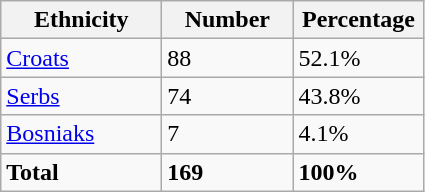<table class="wikitable">
<tr>
<th width="100px">Ethnicity</th>
<th width="80px">Number</th>
<th width="80px">Percentage</th>
</tr>
<tr>
<td><a href='#'>Croats</a></td>
<td>88</td>
<td>52.1%</td>
</tr>
<tr>
<td><a href='#'>Serbs</a></td>
<td>74</td>
<td>43.8%</td>
</tr>
<tr>
<td><a href='#'>Bosniaks</a></td>
<td>7</td>
<td>4.1%</td>
</tr>
<tr>
<td><strong>Total</strong></td>
<td><strong>169</strong></td>
<td><strong>100%</strong></td>
</tr>
</table>
